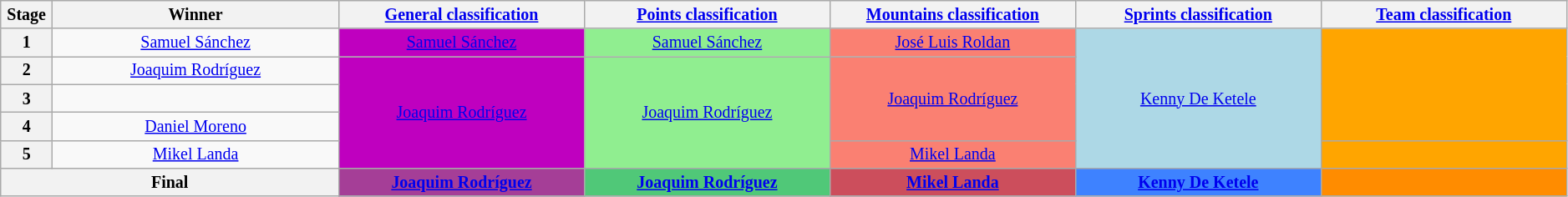<table class="wikitable" style="text-align: center; font-size:smaller;">
<tr>
<th style="width:1%;">Stage</th>
<th style="width:14%;">Winner</th>
<th style="width:12%;"><a href='#'>General classification</a><br></th>
<th style="width:12%;"><a href='#'>Points classification</a><br></th>
<th style="width:12%;"><a href='#'>Mountains classification</a><br></th>
<th style="width:12%;"><a href='#'>Sprints classification</a><br></th>
<th style="width:12%;"><a href='#'>Team classification</a></th>
</tr>
<tr>
<th>1</th>
<td><a href='#'>Samuel Sánchez</a></td>
<td style="background:#bf00bf;"><a href='#'>Samuel Sánchez</a></td>
<td style="background:lightgreen;"><a href='#'>Samuel Sánchez</a></td>
<td style="background:salmon;"><a href='#'>José Luis Roldan</a></td>
<td style="background:lightblue;" rowspan="5"><a href='#'>Kenny De Ketele</a></td>
<td style="background:orange;" rowspan="4"></td>
</tr>
<tr>
<th>2</th>
<td><a href='#'>Joaquim Rodríguez</a></td>
<td style="background:#bf00bf;" rowspan="4"><a href='#'>Joaquim Rodríguez</a></td>
<td style="background:lightgreen;" rowspan="4"><a href='#'>Joaquim Rodríguez</a></td>
<td style="background:salmon;" rowspan="3"><a href='#'>Joaquim Rodríguez</a></td>
</tr>
<tr>
<th>3</th>
<td></td>
</tr>
<tr>
<th>4</th>
<td><a href='#'>Daniel Moreno</a></td>
</tr>
<tr>
<th>5</th>
<td><a href='#'>Mikel Landa</a></td>
<td style="background:salmon;"><a href='#'>Mikel Landa</a></td>
<td style="background:orange;"></td>
</tr>
<tr>
<th colspan=2><strong>Final</strong></th>
<th style="background:#a53e97;"><a href='#'>Joaquim Rodríguez</a></th>
<th style="background:#50c878;"><a href='#'>Joaquim Rodríguez</a></th>
<th style="background:#cc4e5c;"><a href='#'>Mikel Landa</a></th>
<th style="background:#3e82ff;"><a href='#'>Kenny De Ketele</a></th>
<th style="background:darkorange;"></th>
</tr>
</table>
